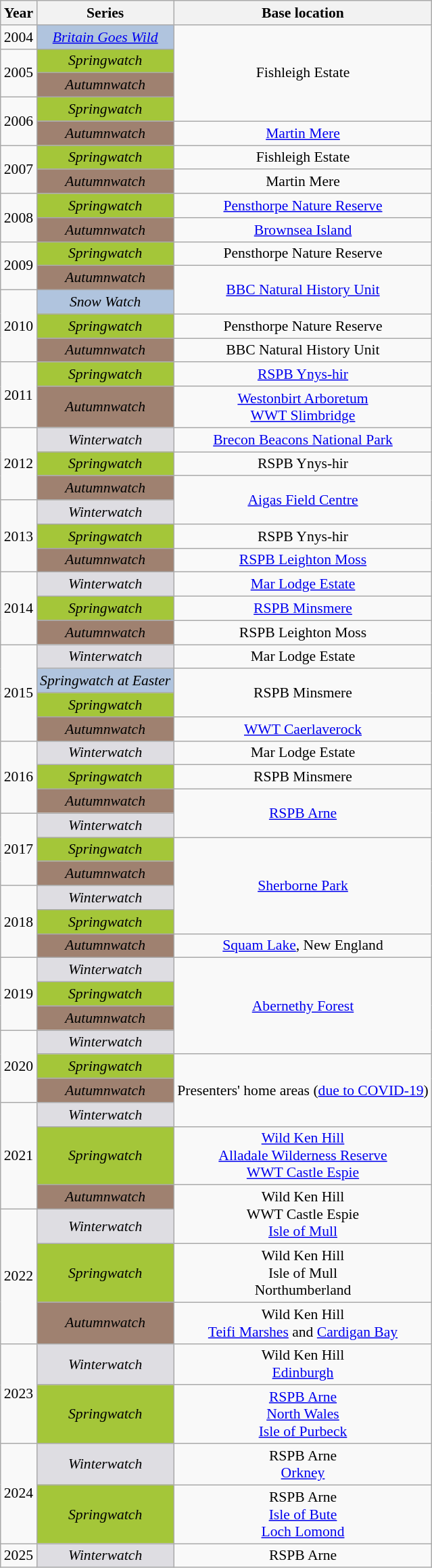<table class="wikitable"  style="font-size:90%; text-align:center;">
<tr>
<th>Year</th>
<th>Series</th>
<th>Base location</th>
</tr>
<tr>
<td>2004</td>
<td style="background:#b0c4de;"><em><a href='#'>Britain Goes Wild</a></em></td>
<td rowspan="4">Fishleigh Estate</td>
</tr>
<tr>
<td rowspan="2">2005</td>
<td style="background:#a4c639;"><em>Springwatch</em></td>
</tr>
<tr>
<td style="background:#9f8170;"><em>Autumnwatch</em></td>
</tr>
<tr>
<td rowspan="2">2006</td>
<td style="background:#a4c639;"><em>Springwatch</em></td>
</tr>
<tr>
<td style="background:#9f8170;"><em>Autumnwatch</em></td>
<td><a href='#'>Martin Mere</a></td>
</tr>
<tr>
<td rowspan="2">2007</td>
<td style="background:#a4c639;"><em>Springwatch</em></td>
<td>Fishleigh Estate</td>
</tr>
<tr>
<td style="background:#9f8170;"><em>Autumnwatch</em></td>
<td>Martin Mere</td>
</tr>
<tr>
<td rowspan="2">2008</td>
<td style="background:#a4c639;"><em>Springwatch</em></td>
<td><a href='#'>Pensthorpe Nature Reserve</a></td>
</tr>
<tr>
<td style="background:#9f8170;"><em>Autumnwatch</em></td>
<td><a href='#'>Brownsea Island</a></td>
</tr>
<tr>
<td rowspan="2">2009</td>
<td style="background:#a4c639;"><em>Springwatch</em></td>
<td>Pensthorpe Nature Reserve</td>
</tr>
<tr>
<td style="background:#9f8170"><em>Autumnwatch</em></td>
<td rowspan="2"><a href='#'>BBC Natural History Unit</a></td>
</tr>
<tr>
<td rowspan="3">2010</td>
<td style="background:#b0c4de;"><em>Snow Watch</em></td>
</tr>
<tr>
<td style="background:#a4c639;"><em>Springwatch</em></td>
<td>Pensthorpe Nature Reserve</td>
</tr>
<tr>
<td style="background:#9f8170;"><em>Autumnwatch</em></td>
<td>BBC Natural History Unit</td>
</tr>
<tr>
<td rowspan="2">2011</td>
<td style="background:#a4c639;"><em>Springwatch</em></td>
<td><a href='#'>RSPB Ynys-hir</a></td>
</tr>
<tr>
<td style="background:#9f8170;"><em>Autumnwatch</em></td>
<td><a href='#'>Westonbirt Arboretum</a><br><a href='#'>WWT Slimbridge</a></td>
</tr>
<tr>
<td rowspan="3">2012</td>
<td style="background:#dedde2;"><em>Winterwatch</em></td>
<td><a href='#'>Brecon Beacons National Park</a></td>
</tr>
<tr>
<td style="background:#a4c639;"><em>Springwatch</em></td>
<td>RSPB Ynys-hir</td>
</tr>
<tr>
<td style="background:#9f8170;"><em>Autumnwatch</em></td>
<td rowspan="2"><a href='#'>Aigas Field Centre</a></td>
</tr>
<tr>
<td rowspan="3">2013</td>
<td style="background:#dedde2;"><em>Winterwatch</em></td>
</tr>
<tr>
<td style="background:#a4c639;"><em>Springwatch</em></td>
<td>RSPB Ynys-hir</td>
</tr>
<tr>
<td style="background:#9f8170;"><em>Autumnwatch</em></td>
<td><a href='#'>RSPB Leighton Moss</a></td>
</tr>
<tr>
<td rowspan=3>2014</td>
<td style="background:#dedde2;"><em>Winterwatch</em></td>
<td><a href='#'>Mar Lodge Estate</a></td>
</tr>
<tr>
<td style="background:#a4c639;"><em>Springwatch</em></td>
<td><a href='#'>RSPB Minsmere</a></td>
</tr>
<tr>
<td style="background:#9f8170;"><em>Autumnwatch</em></td>
<td>RSPB Leighton Moss</td>
</tr>
<tr>
<td rowspan=4>2015</td>
<td style="background:#dedde2;"><em>Winterwatch</em></td>
<td>Mar Lodge Estate</td>
</tr>
<tr>
<td style="background:#b0c4de;"><em>Springwatch at Easter</em></td>
<td rowspan="2">RSPB Minsmere</td>
</tr>
<tr>
<td style="background:#a4c639;"><em>Springwatch</em></td>
</tr>
<tr>
<td style="background:#9f8170;"><em>Autumnwatch</em></td>
<td><a href='#'>WWT Caerlaverock</a></td>
</tr>
<tr>
<td rowspan=3>2016</td>
<td style="background:#dedde2;"><em>Winterwatch</em></td>
<td>Mar Lodge Estate</td>
</tr>
<tr>
<td style="background:#a4c639;"><em>Springwatch</em></td>
<td>RSPB Minsmere</td>
</tr>
<tr>
<td style="background:#9f8170;"><em>Autumnwatch</em></td>
<td rowspan="2"><a href='#'>RSPB Arne</a></td>
</tr>
<tr>
<td rowspan=3>2017</td>
<td style="background:#dedde2;"><em>Winterwatch</em></td>
</tr>
<tr>
<td style="background:#a4c639;"><em>Springwatch</em></td>
<td rowspan="4"><a href='#'>Sherborne Park</a></td>
</tr>
<tr>
<td style="background:#9f8170;"><em>Autumnwatch</em></td>
</tr>
<tr>
<td rowspan="3">2018</td>
<td style="background:#dedde2;"><em>Winterwatch</em></td>
</tr>
<tr>
<td style="background:#a4c639;"><em>Springwatch</em></td>
</tr>
<tr>
<td style="background:#9f8170;"><em>Autumnwatch</em></td>
<td><a href='#'>Squam Lake</a>, New England</td>
</tr>
<tr>
<td rowspan="3">2019</td>
<td style="background:#dedde2;"><em>Winterwatch</em></td>
<td rowspan="4"><a href='#'>Abernethy Forest</a></td>
</tr>
<tr>
<td style="background:#a4c639;"><em>Springwatch</em></td>
</tr>
<tr>
<td style="background:#9f8170;"><em>Autumnwatch</em></td>
</tr>
<tr>
<td rowspan="3">2020</td>
<td style="background:#dedde2;"><em>Winterwatch</em></td>
</tr>
<tr>
<td style="background:#a4c639;"><em>Springwatch</em></td>
<td rowspan="3">Presenters' home areas (<a href='#'>due to COVID-19</a>)</td>
</tr>
<tr>
<td style="background:#9f8170;"><em>Autumnwatch</em></td>
</tr>
<tr>
<td rowspan="3">2021</td>
<td style="background:#dedde2;"><em>Winterwatch</em></td>
</tr>
<tr>
<td style="background:#a4c639;"><em>Springwatch</em></td>
<td><a href='#'>Wild Ken Hill</a><br><a href='#'>Alladale Wilderness Reserve</a><br><a href='#'>WWT Castle Espie</a></td>
</tr>
<tr>
<td style="background:#9f8170;"><em>Autumnwatch</em></td>
<td rowspan="2">Wild Ken Hill <br>WWT Castle Espie  <br><a href='#'>Isle of Mull</a></td>
</tr>
<tr>
<td rowspan="3">2022</td>
<td style="background:#dedde2;"><em>Winterwatch</em></td>
</tr>
<tr>
<td style="background:#a4c639;"><em>Springwatch</em></td>
<td>Wild Ken Hill<br>Isle of Mull<br>Northumberland</td>
</tr>
<tr>
<td style="background:#9f8170;"><em>Autumnwatch</em></td>
<td>Wild Ken Hill<br><a href='#'>Teifi Marshes</a> and <a href='#'>Cardigan Bay</a></td>
</tr>
<tr>
<td rowspan="2">2023</td>
<td style="background:#dedde2;"><em>Winterwatch</em></td>
<td>Wild Ken Hill<br><a href='#'>Edinburgh</a></td>
</tr>
<tr>
<td style="background:#a4c639;"><em>Springwatch</em></td>
<td><a href='#'>RSPB Arne</a><br><a href='#'>North Wales</a><br><a href='#'>Isle of Purbeck</a></td>
</tr>
<tr>
<td rowspan="2">2024</td>
<td style="background:#dedde2;"><em>Winterwatch</em></td>
<td>RSPB Arne<br><a href='#'>Orkney</a></td>
</tr>
<tr>
<td style="background:#a4c639;"><em>Springwatch</em></td>
<td>RSPB Arne<br><a href='#'>Isle of Bute</a><br><a href='#'>Loch Lomond</a></td>
</tr>
<tr>
<td rowspan="1">2025</td>
<td style="background:#dedde2;"><em>Winterwatch</em></td>
<td>RSPB Arne</td>
</tr>
</table>
